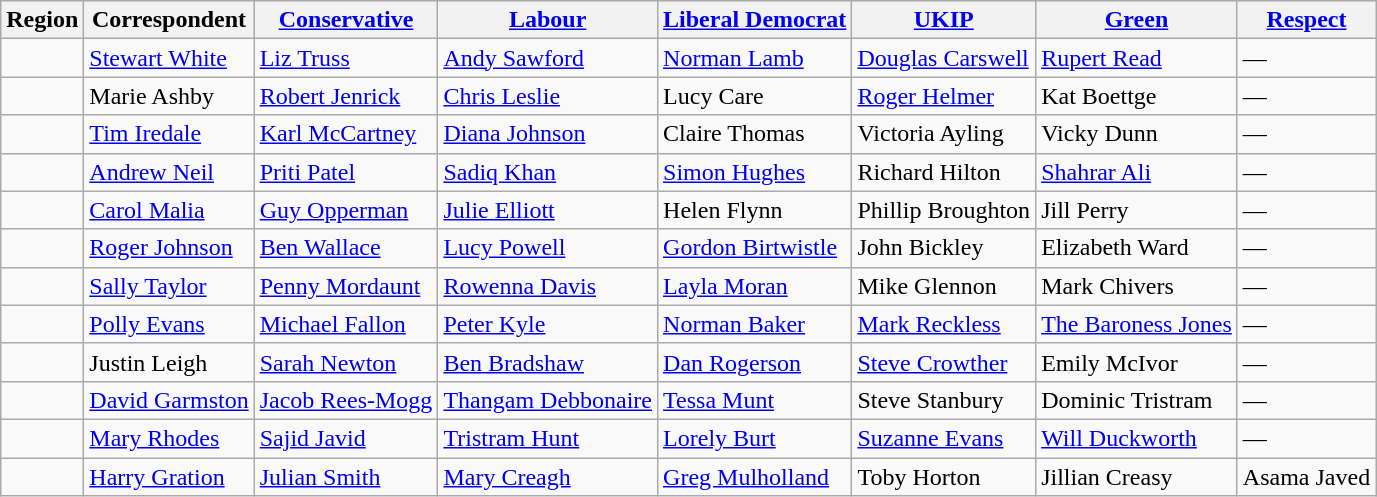<table class="wikitable">
<tr>
<th>Region</th>
<th>Correspondent</th>
<th><a href='#'>Conservative</a></th>
<th><a href='#'>Labour</a></th>
<th><a href='#'>Liberal Democrat</a></th>
<th><a href='#'>UKIP</a></th>
<th><a href='#'>Green</a></th>
<th><a href='#'>Respect</a></th>
</tr>
<tr>
<td></td>
<td><a href='#'>Stewart White</a></td>
<td><a href='#'>Liz Truss</a></td>
<td><a href='#'>Andy Sawford</a></td>
<td><a href='#'>Norman Lamb</a></td>
<td><a href='#'>Douglas Carswell</a></td>
<td><a href='#'>Rupert Read</a></td>
<td>—</td>
</tr>
<tr>
<td></td>
<td>Marie Ashby</td>
<td><a href='#'>Robert Jenrick</a></td>
<td><a href='#'>Chris Leslie</a></td>
<td>Lucy Care</td>
<td><a href='#'>Roger Helmer</a></td>
<td>Kat Boettge</td>
<td>—</td>
</tr>
<tr>
<td></td>
<td><a href='#'>Tim Iredale</a></td>
<td><a href='#'>Karl McCartney</a></td>
<td><a href='#'>Diana Johnson</a></td>
<td>Claire Thomas</td>
<td>Victoria Ayling</td>
<td>Vicky Dunn</td>
<td>—</td>
</tr>
<tr>
<td></td>
<td><a href='#'>Andrew Neil</a></td>
<td><a href='#'>Priti Patel</a></td>
<td><a href='#'>Sadiq Khan</a></td>
<td><a href='#'>Simon Hughes</a></td>
<td>Richard Hilton</td>
<td><a href='#'>Shahrar Ali</a></td>
<td>—</td>
</tr>
<tr>
<td></td>
<td><a href='#'>Carol Malia</a></td>
<td><a href='#'>Guy Opperman</a></td>
<td><a href='#'>Julie Elliott</a></td>
<td>Helen Flynn</td>
<td>Phillip Broughton</td>
<td>Jill Perry</td>
<td>—</td>
</tr>
<tr>
<td></td>
<td><a href='#'>Roger Johnson</a></td>
<td><a href='#'>Ben Wallace</a></td>
<td><a href='#'>Lucy Powell</a></td>
<td><a href='#'>Gordon Birtwistle</a></td>
<td>John Bickley</td>
<td>Elizabeth Ward</td>
<td>—</td>
</tr>
<tr>
<td></td>
<td><a href='#'>Sally Taylor</a></td>
<td><a href='#'>Penny Mordaunt</a></td>
<td><a href='#'>Rowenna Davis</a></td>
<td><a href='#'>Layla Moran</a></td>
<td>Mike Glennon</td>
<td>Mark Chivers</td>
<td>—</td>
</tr>
<tr>
<td></td>
<td><a href='#'>Polly Evans</a></td>
<td><a href='#'>Michael Fallon</a></td>
<td><a href='#'>Peter Kyle</a></td>
<td><a href='#'>Norman Baker</a></td>
<td><a href='#'>Mark Reckless</a></td>
<td><a href='#'>The Baroness Jones</a></td>
<td>—</td>
</tr>
<tr>
<td></td>
<td>Justin Leigh</td>
<td><a href='#'>Sarah Newton</a></td>
<td><a href='#'>Ben Bradshaw</a></td>
<td><a href='#'>Dan Rogerson</a></td>
<td><a href='#'>Steve Crowther</a></td>
<td>Emily McIvor</td>
<td>—</td>
</tr>
<tr>
<td></td>
<td><a href='#'>David Garmston</a></td>
<td><a href='#'>Jacob Rees-Mogg</a></td>
<td><a href='#'>Thangam Debbonaire</a></td>
<td><a href='#'>Tessa Munt</a></td>
<td>Steve Stanbury</td>
<td>Dominic Tristram</td>
<td>—</td>
</tr>
<tr>
<td></td>
<td><a href='#'>Mary Rhodes</a></td>
<td><a href='#'>Sajid Javid</a></td>
<td><a href='#'>Tristram Hunt</a></td>
<td><a href='#'>Lorely Burt</a></td>
<td><a href='#'>Suzanne Evans</a></td>
<td><a href='#'>Will Duckworth</a></td>
<td>—</td>
</tr>
<tr>
<td></td>
<td><a href='#'>Harry Gration</a></td>
<td><a href='#'>Julian Smith</a></td>
<td><a href='#'>Mary Creagh</a></td>
<td><a href='#'>Greg Mulholland</a></td>
<td>Toby Horton</td>
<td>Jillian Creasy</td>
<td>Asama Javed</td>
</tr>
</table>
